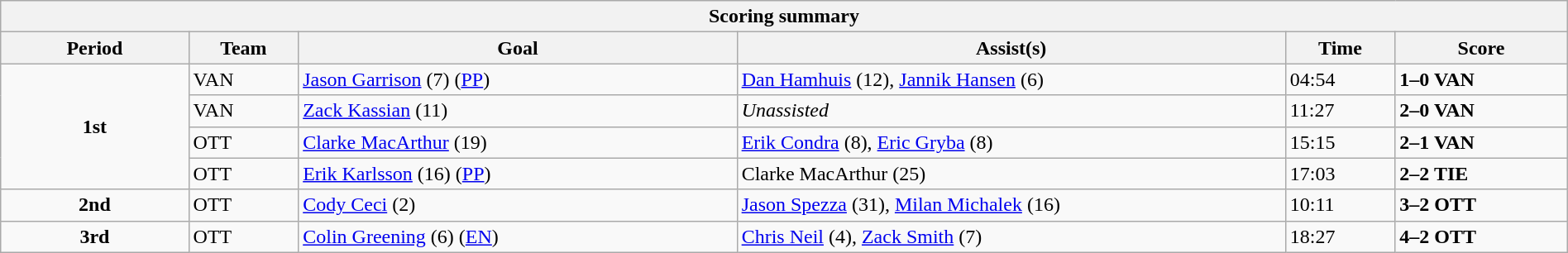<table style="width:100%;" class="wikitable">
<tr>
<th colspan=6>Scoring summary</th>
</tr>
<tr>
<th style="width:12%;">Period</th>
<th style="width:7%;">Team</th>
<th style="width:28%;">Goal</th>
<th style="width:35%;">Assist(s)</th>
<th style="width:7%;">Time</th>
<th style="width:11%;">Score</th>
</tr>
<tr>
<td rowspan="4" align=center><strong>1st</strong></td>
<td>VAN</td>
<td><a href='#'>Jason Garrison</a> (7) (<a href='#'>PP</a>)</td>
<td><a href='#'>Dan Hamhuis</a> (12), <a href='#'>Jannik Hansen</a> (6)</td>
<td>04:54</td>
<td><strong>1–0 VAN</strong></td>
</tr>
<tr>
<td>VAN</td>
<td><a href='#'>Zack Kassian</a> (11)</td>
<td><em>Unassisted</em></td>
<td>11:27</td>
<td><strong>2–0 VAN</strong></td>
</tr>
<tr>
<td>OTT</td>
<td><a href='#'>Clarke MacArthur</a> (19)</td>
<td><a href='#'>Erik Condra</a> (8), <a href='#'>Eric Gryba</a> (8)</td>
<td>15:15</td>
<td><strong>2–1 VAN</strong></td>
</tr>
<tr>
<td>OTT</td>
<td><a href='#'>Erik Karlsson</a> (16) (<a href='#'>PP</a>)</td>
<td>Clarke MacArthur (25)</td>
<td>17:03</td>
<td><strong>2–2 TIE</strong></td>
</tr>
<tr>
<td align=center><strong>2nd</strong></td>
<td>OTT</td>
<td><a href='#'>Cody Ceci</a> (2)</td>
<td><a href='#'>Jason Spezza</a> (31), <a href='#'>Milan Michalek</a> (16)</td>
<td>10:11</td>
<td><strong>3–2 OTT</strong></td>
</tr>
<tr>
<td align=center><strong>3rd</strong></td>
<td>OTT</td>
<td><a href='#'>Colin Greening</a> (6) (<a href='#'>EN</a>)</td>
<td><a href='#'>Chris Neil</a> (4), <a href='#'>Zack Smith</a> (7)</td>
<td>18:27</td>
<td><strong>4–2 OTT</strong></td>
</tr>
</table>
